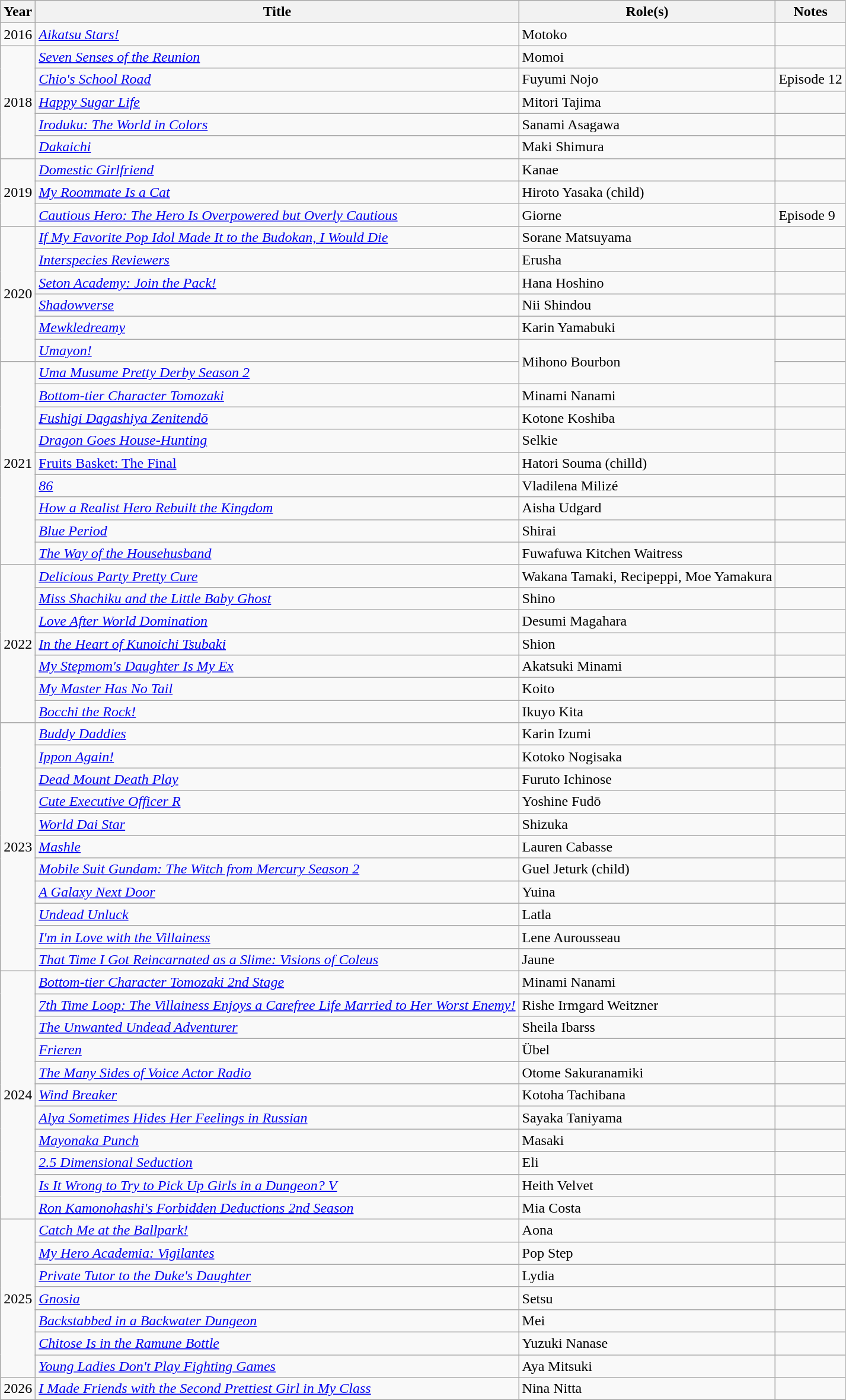<table class="wikitable">
<tr>
<th>Year</th>
<th>Title</th>
<th>Role(s)</th>
<th>Notes</th>
</tr>
<tr>
<td>2016</td>
<td><em><a href='#'>Aikatsu Stars!</a></em></td>
<td>Motoko</td>
<td></td>
</tr>
<tr>
<td rowspan="5">2018</td>
<td><em><a href='#'>Seven Senses of the Reunion</a></em></td>
<td>Momoi</td>
<td></td>
</tr>
<tr>
<td><em><a href='#'>Chio's School Road</a></em></td>
<td>Fuyumi Nojo</td>
<td>Episode 12</td>
</tr>
<tr>
<td><em><a href='#'>Happy Sugar Life</a></em></td>
<td>Mitori Tajima</td>
<td></td>
</tr>
<tr>
<td><em><a href='#'>Iroduku: The World in Colors</a></em></td>
<td>Sanami Asagawa</td>
<td></td>
</tr>
<tr>
<td><em><a href='#'>Dakaichi</a></em></td>
<td>Maki Shimura</td>
<td></td>
</tr>
<tr>
<td rowspan="3">2019</td>
<td><em><a href='#'>Domestic Girlfriend</a></em></td>
<td>Kanae</td>
<td></td>
</tr>
<tr>
<td><em><a href='#'>My Roommate Is a Cat</a></em></td>
<td>Hiroto Yasaka (child)</td>
<td></td>
</tr>
<tr>
<td><em><a href='#'>Cautious Hero: The Hero Is Overpowered but Overly Cautious</a></em></td>
<td>Giorne</td>
<td>Episode 9</td>
</tr>
<tr>
<td rowspan="6">2020</td>
<td><em><a href='#'>If My Favorite Pop Idol Made It to the Budokan, I Would Die</a></em></td>
<td>Sorane Matsuyama</td>
<td></td>
</tr>
<tr>
<td><em><a href='#'>Interspecies Reviewers</a></em></td>
<td>Erusha</td>
<td></td>
</tr>
<tr>
<td><em><a href='#'>Seton Academy: Join the Pack!</a></em></td>
<td>Hana Hoshino</td>
<td></td>
</tr>
<tr>
<td><a href='#'><em>Shadowverse</em></a></td>
<td>Nii Shindou</td>
<td></td>
</tr>
<tr>
<td><em><a href='#'>Mewkledreamy</a></em></td>
<td>Karin Yamabuki</td>
<td></td>
</tr>
<tr>
<td><em><a href='#'>Umayon!</a></em></td>
<td rowspan="2">Mihono Bourbon</td>
<td></td>
</tr>
<tr>
<td rowspan="9">2021</td>
<td><em><a href='#'>Uma Musume Pretty Derby Season 2</a></em></td>
<td></td>
</tr>
<tr>
<td><em><a href='#'>Bottom-tier Character Tomozaki</a></em></td>
<td>Minami Nanami</td>
<td></td>
</tr>
<tr>
<td><em><a href='#'>Fushigi Dagashiya Zenitendō</a></em></td>
<td>Kotone Koshiba</td>
<td></td>
</tr>
<tr>
<td><em><a href='#'>Dragon Goes House-Hunting</a></em></td>
<td>Selkie</td>
<td></td>
</tr>
<tr>
<td><a href='#'>Fruits Basket: The Final</a></td>
<td>Hatori Souma (chilld)</td>
<td></td>
</tr>
<tr>
<td><em><a href='#'>86</a></em></td>
<td>Vladilena Milizé</td>
<td></td>
</tr>
<tr>
<td><em><a href='#'>How a Realist Hero Rebuilt the Kingdom</a></em></td>
<td>Aisha Udgard</td>
<td></td>
</tr>
<tr>
<td><em><a href='#'>Blue Period</a></em></td>
<td>Shirai</td>
<td></td>
</tr>
<tr>
<td><em><a href='#'>The Way of the Househusband</a></em></td>
<td>Fuwafuwa Kitchen Waitress</td>
<td></td>
</tr>
<tr>
<td rowspan="7">2022</td>
<td><em><a href='#'>Delicious Party Pretty Cure</a></em></td>
<td>Wakana Tamaki, Recipeppi,  Moe Yamakura</td>
<td></td>
</tr>
<tr>
<td><em><a href='#'>Miss Shachiku and the Little Baby Ghost</a></em></td>
<td>Shino</td>
<td></td>
</tr>
<tr>
<td><em><a href='#'>Love After World Domination</a></em></td>
<td>Desumi Magahara</td>
<td></td>
</tr>
<tr>
<td><em><a href='#'>In the Heart of Kunoichi Tsubaki</a></em></td>
<td>Shion</td>
<td></td>
</tr>
<tr>
<td><em><a href='#'>My Stepmom's Daughter Is My Ex</a></em></td>
<td>Akatsuki Minami</td>
<td></td>
</tr>
<tr>
<td><em><a href='#'>My Master Has No Tail</a></em></td>
<td>Koito</td>
<td></td>
</tr>
<tr>
<td><em><a href='#'>Bocchi the Rock!</a></em></td>
<td>Ikuyo Kita</td>
<td></td>
</tr>
<tr>
<td rowspan="11">2023</td>
<td><em><a href='#'>Buddy Daddies</a></em></td>
<td>Karin Izumi</td>
<td></td>
</tr>
<tr>
<td><em><a href='#'>Ippon Again!</a></em></td>
<td>Kotoko Nogisaka</td>
<td></td>
</tr>
<tr>
<td><em><a href='#'>Dead Mount Death Play</a></em></td>
<td>Furuto Ichinose</td>
<td></td>
</tr>
<tr>
<td><em><a href='#'>Cute Executive Officer R</a></em></td>
<td>Yoshine Fudō</td>
<td></td>
</tr>
<tr>
<td><em><a href='#'>World Dai Star</a></em></td>
<td>Shizuka</td>
<td></td>
</tr>
<tr>
<td><em><a href='#'>Mashle</a></em></td>
<td>Lauren Cabasse</td>
<td></td>
</tr>
<tr>
<td><em><a href='#'>Mobile Suit Gundam: The Witch from Mercury Season 2</a></em></td>
<td>Guel Jeturk (child)</td>
<td></td>
</tr>
<tr>
<td><em><a href='#'>A Galaxy Next Door</a></em></td>
<td>Yuina</td>
<td></td>
</tr>
<tr>
<td><em><a href='#'>Undead Unluck</a></em></td>
<td>Latla</td>
<td></td>
</tr>
<tr>
<td><em><a href='#'>I'm in Love with the Villainess</a></em></td>
<td>Lene Aurousseau</td>
<td></td>
</tr>
<tr>
<td><em><a href='#'>That Time I Got Reincarnated as a Slime: Visions of Coleus</a></em></td>
<td>Jaune</td>
<td></td>
</tr>
<tr>
<td rowspan="11">2024</td>
<td><em><a href='#'>Bottom-tier Character Tomozaki 2nd Stage</a></em></td>
<td>Minami Nanami</td>
<td></td>
</tr>
<tr>
<td><em><a href='#'>7th Time Loop: The Villainess Enjoys a Carefree Life Married to Her Worst Enemy!</a></em></td>
<td>Rishe Irmgard Weitzner</td>
<td></td>
</tr>
<tr>
<td><em><a href='#'>The Unwanted Undead Adventurer</a></em></td>
<td>Sheila Ibarss</td>
<td></td>
</tr>
<tr>
<td><em><a href='#'>Frieren</a></em></td>
<td>Übel</td>
<td></td>
</tr>
<tr>
<td><em><a href='#'>The Many Sides of Voice Actor Radio</a></em></td>
<td>Otome Sakuranamiki</td>
<td></td>
</tr>
<tr>
<td><em><a href='#'>Wind Breaker</a></em></td>
<td>Kotoha Tachibana</td>
<td></td>
</tr>
<tr>
<td><em><a href='#'>Alya Sometimes Hides Her Feelings in Russian</a></em></td>
<td>Sayaka Taniyama</td>
<td></td>
</tr>
<tr>
<td><em><a href='#'>Mayonaka Punch</a></em></td>
<td>Masaki</td>
<td></td>
</tr>
<tr>
<td><em><a href='#'>2.5 Dimensional Seduction</a></em></td>
<td>Eli</td>
<td></td>
</tr>
<tr>
<td><em><a href='#'>Is It Wrong to Try to Pick Up Girls in a Dungeon? V</a></em></td>
<td>Heith Velvet</td>
<td></td>
</tr>
<tr>
<td><em><a href='#'>Ron Kamonohashi's Forbidden Deductions 2nd Season</a></em></td>
<td>Mia Costa</td>
<td></td>
</tr>
<tr>
<td rowspan="7">2025</td>
<td><em><a href='#'>Catch Me at the Ballpark!</a></em></td>
<td>Aona</td>
<td></td>
</tr>
<tr>
<td><em><a href='#'>My Hero Academia: Vigilantes</a></em></td>
<td>Pop Step</td>
<td></td>
</tr>
<tr>
<td><em><a href='#'>Private Tutor to the Duke's Daughter</a></em></td>
<td>Lydia</td>
<td></td>
</tr>
<tr>
<td><em><a href='#'>Gnosia</a></em></td>
<td>Setsu</td>
<td></td>
</tr>
<tr>
<td><em><a href='#'>Backstabbed in a Backwater Dungeon</a></em></td>
<td>Mei</td>
<td></td>
</tr>
<tr>
<td><em><a href='#'>Chitose Is in the Ramune Bottle</a></em></td>
<td>Yuzuki Nanase</td>
<td></td>
</tr>
<tr>
<td><em><a href='#'>Young Ladies Don't Play Fighting Games</a></em></td>
<td>Aya Mitsuki</td>
<td></td>
</tr>
<tr>
<td>2026</td>
<td><em><a href='#'>I Made Friends with the Second Prettiest Girl in My Class</a></em></td>
<td>Nina Nitta</td>
</tr>
</table>
